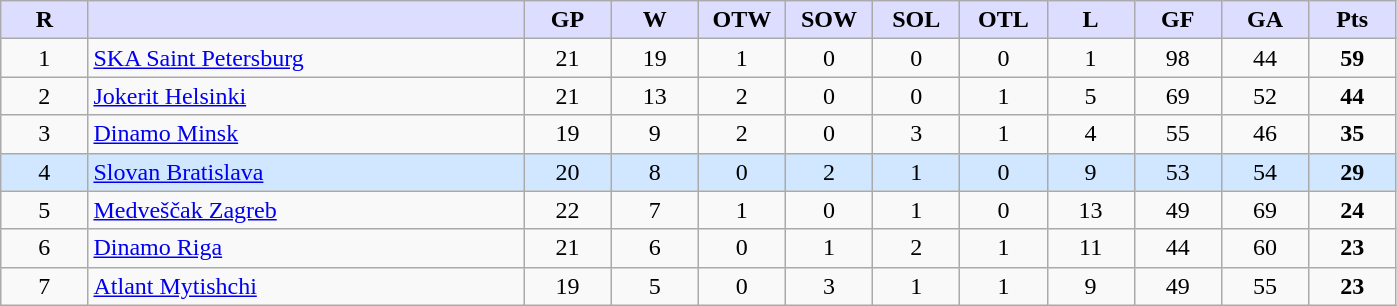<table class="wikitable sortable" style="text-align:center;">
<tr>
<th style="background:#ddf; width:5%;">R</th>
<th style="background:#ddf; width:25%;"></th>
<th style="background:#ddf; width:5%;">GP</th>
<th style="background:#ddf; width:5%;">W</th>
<th style="background:#ddf; width:5%;">OTW</th>
<th style="background:#ddf; width:5%;">SOW</th>
<th style="background:#ddf; width:5%;">SOL</th>
<th style="background:#ddf; width:5%;">OTL</th>
<th style="background:#ddf; width:5%;">L</th>
<th style="background:#ddf; width:5%;">GF</th>
<th style="background:#ddf; width:5%;">GA</th>
<th style="background:#ddf; width:5%;">Pts</th>
</tr>
<tr>
<td>1</td>
<td align=left>  <a href='#'>SKA Saint Petersburg</a></td>
<td>21</td>
<td>19</td>
<td>1</td>
<td>0</td>
<td>0</td>
<td>0</td>
<td>1</td>
<td>98</td>
<td>44</td>
<td><strong>59</strong></td>
</tr>
<tr>
<td>2</td>
<td align=left>  <a href='#'>Jokerit Helsinki</a></td>
<td>21</td>
<td>13</td>
<td>2</td>
<td>0</td>
<td>0</td>
<td>1</td>
<td>5</td>
<td>69</td>
<td>52</td>
<td><strong>44</strong></td>
</tr>
<tr>
<td>3</td>
<td align=left>  <a href='#'>Dinamo Minsk</a></td>
<td>19</td>
<td>9</td>
<td>2</td>
<td>0</td>
<td>3</td>
<td>1</td>
<td>4</td>
<td>55</td>
<td>46</td>
<td><strong>35</strong></td>
</tr>
<tr style="background:#d0e7ff;">
<td>4</td>
<td align=left>  <a href='#'>Slovan Bratislava</a></td>
<td>20</td>
<td>8</td>
<td>0</td>
<td>2</td>
<td>1</td>
<td>0</td>
<td>9</td>
<td>53</td>
<td>54</td>
<td><strong>29</strong></td>
</tr>
<tr>
<td>5</td>
<td align=left>  <a href='#'>Medveščak Zagreb</a></td>
<td>22</td>
<td>7</td>
<td>1</td>
<td>0</td>
<td>1</td>
<td>0</td>
<td>13</td>
<td>49</td>
<td>69</td>
<td><strong>24</strong></td>
</tr>
<tr>
<td>6</td>
<td align=left>  <a href='#'>Dinamo Riga</a></td>
<td>21</td>
<td>6</td>
<td>0</td>
<td>1</td>
<td>2</td>
<td>1</td>
<td>11</td>
<td>44</td>
<td>60</td>
<td><strong>23</strong></td>
</tr>
<tr>
<td>7</td>
<td align=left> <a href='#'>Atlant Mytishchi</a></td>
<td>19</td>
<td>5</td>
<td>0</td>
<td>3</td>
<td>1</td>
<td>1</td>
<td>9</td>
<td>49</td>
<td>55</td>
<td><strong>23</strong></td>
</tr>
</table>
